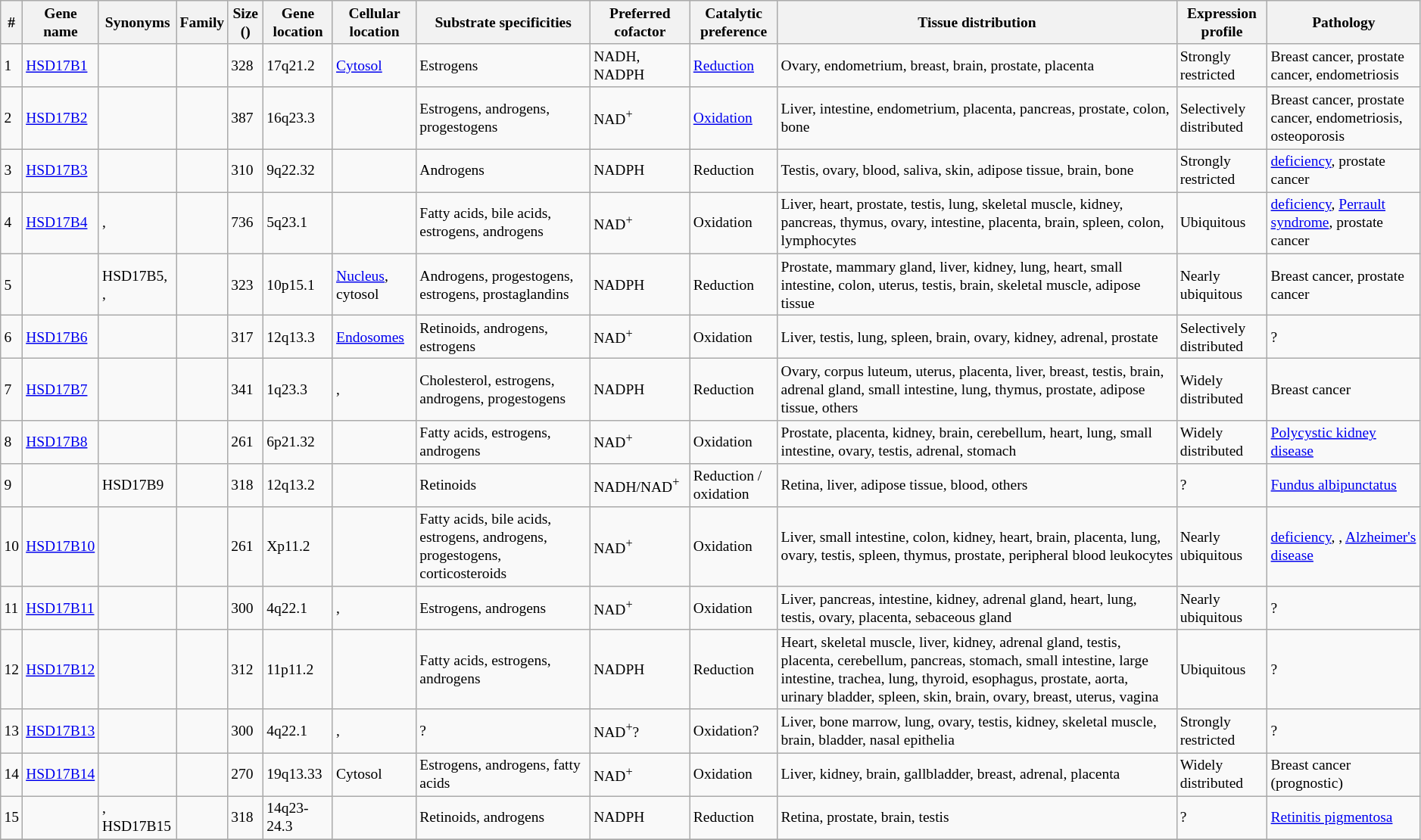<table class="wikitable" style="font-size:small;">
<tr>
<th>#</th>
<th>Gene name</th>
<th>Synonyms</th>
<th>Family</th>
<th>Size ()</th>
<th>Gene location</th>
<th>Cellular location</th>
<th>Substrate specificities</th>
<th>Preferred cofactor</th>
<th>Catalytic preference</th>
<th>Tissue distribution</th>
<th>Expression profile</th>
<th>Pathology</th>
</tr>
<tr>
<td>1</td>
<td><a href='#'>HSD17B1</a></td>
<td></td>
<td></td>
<td>328</td>
<td>17q21.2</td>
<td><a href='#'>Cytosol</a></td>
<td>Estrogens</td>
<td>NADH, NADPH</td>
<td><a href='#'>Reduction</a></td>
<td>Ovary, endometrium, breast, brain, prostate, placenta</td>
<td>Strongly restricted</td>
<td>Breast cancer, prostate cancer, endometriosis</td>
</tr>
<tr>
<td>2</td>
<td><a href='#'>HSD17B2</a></td>
<td></td>
<td></td>
<td>387</td>
<td>16q23.3</td>
<td></td>
<td>Estrogens, androgens, progestogens</td>
<td>NAD<sup>+</sup></td>
<td><a href='#'>Oxidation</a></td>
<td>Liver, intestine, endometrium, placenta, pancreas, prostate, colon, bone</td>
<td>Selectively distributed</td>
<td>Breast cancer, prostate cancer, endometriosis, osteoporosis</td>
</tr>
<tr>
<td>3</td>
<td><a href='#'>HSD17B3</a></td>
<td></td>
<td></td>
<td>310</td>
<td>9q22.32</td>
<td></td>
<td>Androgens</td>
<td>NADPH</td>
<td>Reduction</td>
<td>Testis, ovary, blood, saliva, skin, adipose tissue, brain, bone</td>
<td>Strongly restricted</td>
<td><a href='#'> deficiency</a>, prostate cancer</td>
</tr>
<tr>
<td>4</td>
<td><a href='#'>HSD17B4</a></td>
<td>, </td>
<td></td>
<td>736</td>
<td>5q23.1</td>
<td></td>
<td>Fatty acids, bile acids, estrogens, androgens</td>
<td>NAD<sup>+</sup></td>
<td>Oxidation</td>
<td>Liver, heart, prostate, testis, lung, skeletal muscle, kidney, pancreas, thymus, ovary, intestine, placenta, brain, spleen, colon, lymphocytes</td>
<td>Ubiquitous</td>
<td><a href='#'> deficiency</a>, <a href='#'>Perrault syndrome</a>, prostate cancer</td>
</tr>
<tr>
<td>5</td>
<td></td>
<td>HSD17B5, , </td>
<td></td>
<td>323</td>
<td>10p15.1</td>
<td><a href='#'>Nucleus</a>, cytosol</td>
<td>Androgens, progestogens, estrogens, prostaglandins</td>
<td>NADPH</td>
<td>Reduction</td>
<td>Prostate, mammary gland, liver, kidney, lung, heart, small intestine, colon, uterus, testis, brain, skeletal muscle, adipose tissue</td>
<td>Nearly ubiquitous</td>
<td>Breast cancer, prostate cancer</td>
</tr>
<tr>
<td>6</td>
<td><a href='#'>HSD17B6</a></td>
<td></td>
<td></td>
<td>317</td>
<td>12q13.3</td>
<td><a href='#'>Endosomes</a></td>
<td>Retinoids, androgens, estrogens</td>
<td>NAD<sup>+</sup></td>
<td>Oxidation</td>
<td>Liver, testis, lung, spleen, brain, ovary, kidney, adrenal, prostate</td>
<td>Selectively distributed</td>
<td>?</td>
</tr>
<tr>
<td>7</td>
<td><a href='#'>HSD17B7</a></td>
<td></td>
<td></td>
<td>341</td>
<td>1q23.3</td>
<td>, </td>
<td>Cholesterol, estrogens, androgens, progestogens</td>
<td>NADPH</td>
<td>Reduction</td>
<td>Ovary, corpus luteum, uterus, placenta, liver, breast, testis, brain, adrenal gland, small intestine, lung, thymus, prostate, adipose tissue, others</td>
<td>Widely distributed</td>
<td>Breast cancer</td>
</tr>
<tr>
<td>8</td>
<td><a href='#'>HSD17B8</a></td>
<td></td>
<td></td>
<td>261</td>
<td>6p21.32</td>
<td></td>
<td>Fatty acids, estrogens, androgens</td>
<td>NAD<sup>+</sup></td>
<td>Oxidation</td>
<td>Prostate, placenta, kidney, brain, cerebellum, heart, lung, small intestine, ovary, testis, adrenal, stomach</td>
<td>Widely distributed</td>
<td><a href='#'>Polycystic kidney disease</a></td>
</tr>
<tr>
<td>9</td>
<td></td>
<td>HSD17B9</td>
<td></td>
<td>318</td>
<td>12q13.2</td>
<td></td>
<td>Retinoids</td>
<td>NADH/NAD<sup>+</sup></td>
<td>Reduction / oxidation</td>
<td>Retina, liver, adipose tissue, blood, others</td>
<td>?</td>
<td><a href='#'>Fundus albipunctatus</a></td>
</tr>
<tr>
<td>10</td>
<td><a href='#'>HSD17B10</a></td>
<td></td>
<td></td>
<td>261</td>
<td>Xp11.2</td>
<td></td>
<td>Fatty acids, bile acids, estrogens, androgens, progestogens, corticosteroids</td>
<td>NAD<sup>+</sup></td>
<td>Oxidation</td>
<td>Liver, small intestine, colon, kidney, heart, brain, placenta, lung, ovary, testis, spleen, thymus, prostate, peripheral blood leukocytes</td>
<td>Nearly ubiquitous</td>
<td><a href='#'> deficiency</a>, , <a href='#'>Alzheimer's disease</a></td>
</tr>
<tr>
<td>11</td>
<td><a href='#'>HSD17B11</a></td>
<td></td>
<td></td>
<td>300</td>
<td>4q22.1</td>
<td>, </td>
<td>Estrogens, androgens</td>
<td>NAD<sup>+</sup></td>
<td>Oxidation</td>
<td>Liver, pancreas, intestine, kidney, adrenal gland, heart, lung, testis, ovary, placenta, sebaceous gland</td>
<td>Nearly ubiquitous</td>
<td>?</td>
</tr>
<tr>
<td>12</td>
<td><a href='#'>HSD17B12</a></td>
<td></td>
<td></td>
<td>312</td>
<td>11p11.2</td>
<td></td>
<td>Fatty acids, estrogens, androgens</td>
<td>NADPH</td>
<td>Reduction</td>
<td>Heart, skeletal muscle, liver, kidney, adrenal gland, testis, placenta, cerebellum, pancreas, stomach, small intestine, large intestine, trachea, lung, thyroid, esophagus, prostate, aorta, urinary bladder, spleen, skin, brain, ovary, breast, uterus, vagina</td>
<td>Ubiquitous</td>
<td>?</td>
</tr>
<tr>
<td>13</td>
<td><a href='#'>HSD17B13</a></td>
<td></td>
<td></td>
<td>300</td>
<td>4q22.1</td>
<td>, </td>
<td>?</td>
<td>NAD<sup>+</sup>?</td>
<td>Oxidation?</td>
<td>Liver, bone marrow, lung, ovary, testis, kidney, skeletal muscle, brain, bladder, nasal epithelia</td>
<td>Strongly restricted</td>
<td>?</td>
</tr>
<tr>
<td>14</td>
<td><a href='#'>HSD17B14</a></td>
<td></td>
<td></td>
<td>270</td>
<td>19q13.33</td>
<td>Cytosol</td>
<td>Estrogens, androgens, fatty acids</td>
<td>NAD<sup>+</sup></td>
<td>Oxidation</td>
<td>Liver, kidney, brain, gallbladder, breast, adrenal, placenta</td>
<td>Widely distributed</td>
<td>Breast cancer (prognostic)</td>
</tr>
<tr>
<td>15</td>
<td></td>
<td>, HSD17B15</td>
<td></td>
<td>318</td>
<td>14q23-24.3</td>
<td></td>
<td>Retinoids, androgens</td>
<td>NADPH</td>
<td>Reduction</td>
<td>Retina, prostate, brain, testis</td>
<td>?</td>
<td><a href='#'>Retinitis pigmentosa</a></td>
</tr>
<tr>
</tr>
</table>
